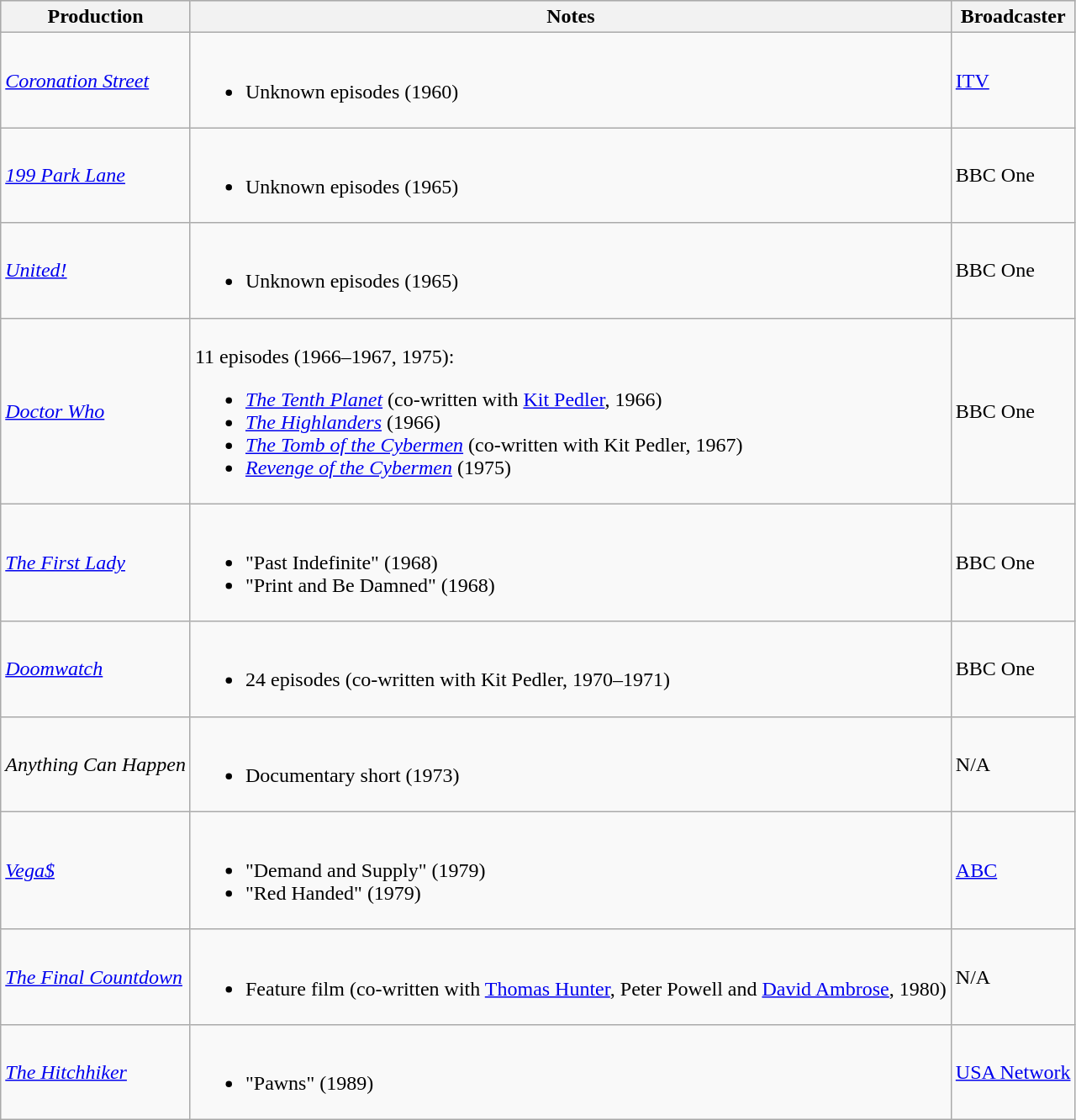<table class="wikitable">
<tr style="background:#ccc; text-align:center;">
<th>Production</th>
<th>Notes</th>
<th>Broadcaster</th>
</tr>
<tr>
<td><em><a href='#'>Coronation Street</a></em></td>
<td><br><ul><li>Unknown episodes (1960)</li></ul></td>
<td><a href='#'>ITV</a></td>
</tr>
<tr>
<td><em><a href='#'>199 Park Lane</a></em></td>
<td><br><ul><li>Unknown episodes (1965)</li></ul></td>
<td>BBC One</td>
</tr>
<tr>
<td><em><a href='#'>United!</a></em></td>
<td><br><ul><li>Unknown episodes (1965)</li></ul></td>
<td>BBC One</td>
</tr>
<tr>
<td><em><a href='#'>Doctor Who</a></em></td>
<td><br>11 episodes (1966–1967, 1975):<ul><li><em><a href='#'>The Tenth Planet</a></em> (co-written with <a href='#'>Kit Pedler</a>, 1966)</li><li><em><a href='#'>The Highlanders</a></em> (1966)</li><li><em><a href='#'>The Tomb of the Cybermen</a></em> (co-written with Kit Pedler, 1967)</li><li><em><a href='#'>Revenge of the Cybermen</a></em> (1975)</li></ul></td>
<td>BBC One</td>
</tr>
<tr>
<td><em><a href='#'>The First Lady</a></em></td>
<td><br><ul><li>"Past Indefinite" (1968)</li><li>"Print and Be Damned" (1968)</li></ul></td>
<td>BBC One</td>
</tr>
<tr>
<td><em><a href='#'>Doomwatch</a></em></td>
<td><br><ul><li>24 episodes (co-written with Kit Pedler, 1970–1971)</li></ul></td>
<td>BBC One</td>
</tr>
<tr>
<td><em>Anything Can Happen</em></td>
<td><br><ul><li>Documentary short (1973)</li></ul></td>
<td>N/A</td>
</tr>
<tr>
<td><em><a href='#'>Vega$</a></em></td>
<td><br><ul><li>"Demand and Supply" (1979)</li><li>"Red Handed" (1979)</li></ul></td>
<td><a href='#'>ABC</a></td>
</tr>
<tr>
<td><em><a href='#'>The Final Countdown</a></em></td>
<td><br><ul><li>Feature film (co-written with <a href='#'>Thomas Hunter</a>, Peter Powell and <a href='#'>David Ambrose</a>, 1980)</li></ul></td>
<td>N/A</td>
</tr>
<tr>
<td><em><a href='#'>The Hitchhiker</a></em></td>
<td><br><ul><li>"Pawns" (1989)</li></ul></td>
<td><a href='#'>USA Network</a></td>
</tr>
</table>
